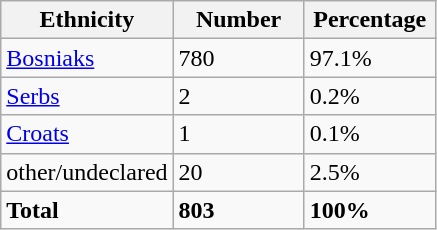<table class="wikitable">
<tr>
<th width="100px">Ethnicity</th>
<th width="80px">Number</th>
<th width="80px">Percentage</th>
</tr>
<tr>
<td><a href='#'>Bosniaks</a></td>
<td>780</td>
<td>97.1%</td>
</tr>
<tr>
<td><a href='#'>Serbs</a></td>
<td>2</td>
<td>0.2%</td>
</tr>
<tr>
<td><a href='#'>Croats</a></td>
<td>1</td>
<td>0.1%</td>
</tr>
<tr>
<td>other/undeclared</td>
<td>20</td>
<td>2.5%</td>
</tr>
<tr>
<td><strong>Total</strong></td>
<td><strong>803</strong></td>
<td><strong>100%</strong></td>
</tr>
</table>
